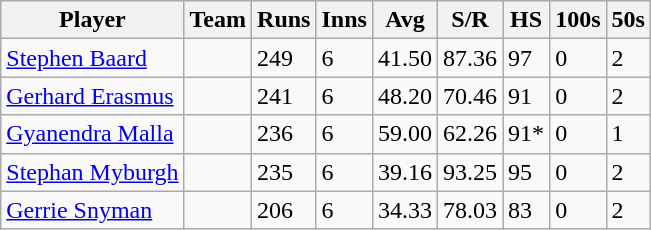<table class="wikitable">
<tr>
<th>Player</th>
<th>Team</th>
<th>Runs</th>
<th>Inns</th>
<th>Avg</th>
<th>S/R</th>
<th>HS</th>
<th>100s</th>
<th>50s</th>
</tr>
<tr>
<td><a href='#'>Stephen Baard</a></td>
<td></td>
<td>249</td>
<td>6</td>
<td>41.50</td>
<td>87.36</td>
<td>97</td>
<td>0</td>
<td>2</td>
</tr>
<tr>
<td><a href='#'>Gerhard Erasmus</a></td>
<td></td>
<td>241</td>
<td>6</td>
<td>48.20</td>
<td>70.46</td>
<td>91</td>
<td>0</td>
<td>2</td>
</tr>
<tr>
<td><a href='#'>Gyanendra Malla</a></td>
<td></td>
<td>236</td>
<td>6</td>
<td>59.00</td>
<td>62.26</td>
<td>91*</td>
<td>0</td>
<td>1</td>
</tr>
<tr>
<td><a href='#'>Stephan Myburgh</a></td>
<td></td>
<td>235</td>
<td>6</td>
<td>39.16</td>
<td>93.25</td>
<td>95</td>
<td>0</td>
<td>2</td>
</tr>
<tr>
<td><a href='#'>Gerrie Snyman</a></td>
<td></td>
<td>206</td>
<td>6</td>
<td>34.33</td>
<td>78.03</td>
<td>83</td>
<td>0</td>
<td>2</td>
</tr>
</table>
